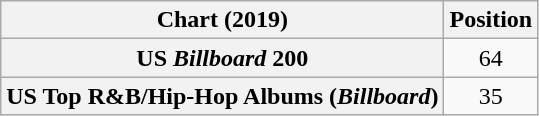<table class="wikitable sortable plainrowheaders" style="text-align:center">
<tr>
<th scope="col">Chart (2019)</th>
<th scope="col">Position</th>
</tr>
<tr>
<th scope="row">US <em>Billboard</em> 200</th>
<td>64</td>
</tr>
<tr>
<th scope="row">US Top R&B/Hip-Hop Albums (<em>Billboard</em>)</th>
<td>35</td>
</tr>
</table>
